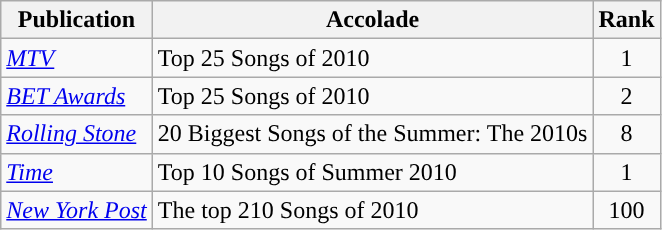<table class="wikitable plainrowheaders">
<tr>
<th>Publication</th>
<th>Accolade</th>
<th>Rank</th>
</tr>
<tr>
<td><em><a href='#'>MTV</a></em></td>
<td>Top 25 Songs of 2010</td>
<td style="text-align:center;”">1</td>
</tr>
<tr>
<td><em><a href='#'>BET Awards</a></em></td>
<td>Top 25 Songs of 2010 </td>
<td style="text-align:center;”">2</td>
</tr>
<tr>
<td><em><a href='#'>Rolling Stone</a></em></td>
<td>20 Biggest Songs of the Summer: The 2010s </td>
<td style="text-align:center;”">8</td>
</tr>
<tr>
<td><em><a href='#'>Time</a></em></td>
<td>Top 10 Songs of Summer 2010 </td>
<td style="text-align:center;”">1</td>
</tr>
<tr>
<td><em><a href='#'>New York Post</a></em></td>
<td>The top 210 Songs of 2010</td>
<td style="text-align:center;”">100</td>
</tr>
</table>
